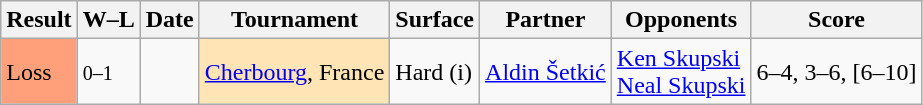<table class="wikitable">
<tr>
<th>Result</th>
<th class="unsortable">W–L</th>
<th>Date</th>
<th>Tournament</th>
<th>Surface</th>
<th>Partner</th>
<th>Opponents</th>
<th class="unsortable">Score</th>
</tr>
<tr>
<td bgcolor=FFA07A>Loss</td>
<td><small>0–1</small></td>
<td><a href='#'></a></td>
<td style="background:moccasin;"><a href='#'>Cherbourg</a>, France</td>
<td>Hard (i)</td>
<td> <a href='#'>Aldin Šetkić</a></td>
<td> <a href='#'>Ken Skupski</a><br> <a href='#'>Neal Skupski</a></td>
<td>6–4, 3–6, [6–10]</td>
</tr>
</table>
